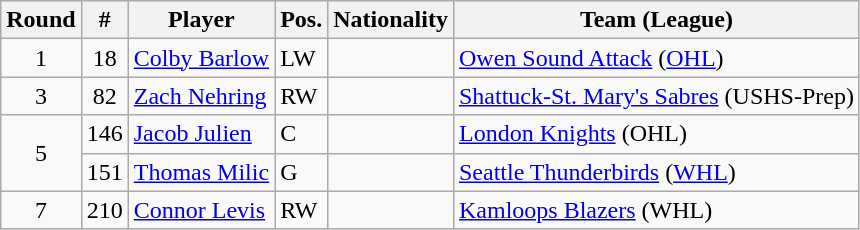<table class="wikitable">
<tr>
<th>Round</th>
<th>#</th>
<th>Player</th>
<th>Pos.</th>
<th>Nationality</th>
<th>Team (League)</th>
</tr>
<tr>
<td style="text-align:center;">1</td>
<td style="text-align:center;">18</td>
<td><a href='#'>Colby Barlow</a></td>
<td>LW</td>
<td></td>
<td><a href='#'>Owen Sound Attack</a> (<a href='#'>OHL</a>)</td>
</tr>
<tr>
<td style="text-align:center;">3</td>
<td style="text-align:center;">82</td>
<td><a href='#'>Zach Nehring</a></td>
<td>RW</td>
<td></td>
<td><a href='#'>Shattuck-St. Mary's Sabres</a> (USHS-Prep)</td>
</tr>
<tr>
<td rowspan=2 style="text-align:center;">5</td>
<td style="text-align:center;">146</td>
<td><a href='#'>Jacob Julien</a></td>
<td>C</td>
<td></td>
<td><a href='#'>London Knights</a> (OHL)</td>
</tr>
<tr>
<td style="text-align:center;">151</td>
<td><a href='#'>Thomas Milic</a></td>
<td>G</td>
<td></td>
<td><a href='#'>Seattle Thunderbirds</a> (<a href='#'>WHL</a>)</td>
</tr>
<tr>
<td style="text-align:center;">7</td>
<td style="text-align:center;">210</td>
<td><a href='#'>Connor Levis</a></td>
<td>RW</td>
<td></td>
<td><a href='#'>Kamloops Blazers</a> (WHL)</td>
</tr>
</table>
